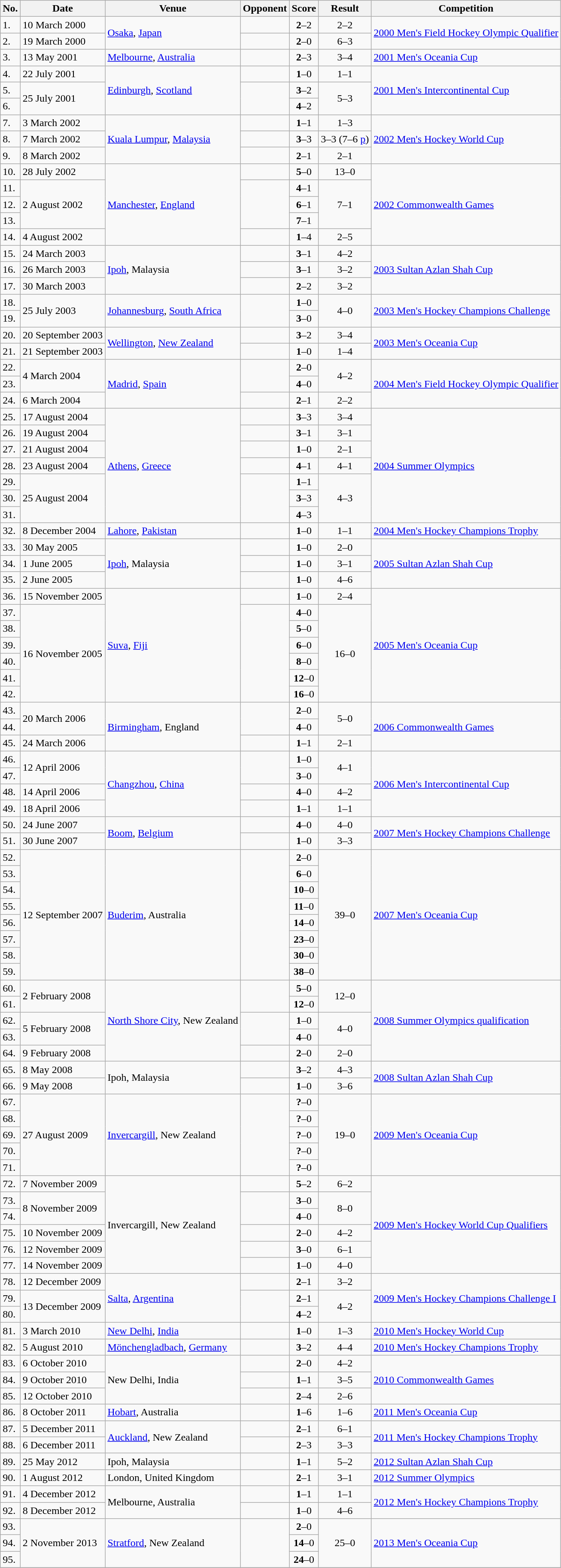<table class="wikitable">
<tr>
<th>No.</th>
<th>Date</th>
<th>Venue</th>
<th>Opponent</th>
<th>Score</th>
<th>Result</th>
<th>Competition</th>
</tr>
<tr>
<td>1.</td>
<td>10 March 2000</td>
<td rowspan=2><a href='#'>Osaka</a>, <a href='#'>Japan</a></td>
<td></td>
<td align=center><strong>2</strong>–2</td>
<td align=center>2–2</td>
<td rowspan=2><a href='#'>2000 Men's Field Hockey Olympic Qualifier</a></td>
</tr>
<tr>
<td>2.</td>
<td>19 March 2000</td>
<td></td>
<td align=center><strong>2</strong>–0</td>
<td align=center>6–3</td>
</tr>
<tr>
<td>3.</td>
<td>13 May 2001</td>
<td><a href='#'>Melbourne</a>, <a href='#'>Australia</a></td>
<td></td>
<td align=center><strong>2</strong>–3</td>
<td align=center>3–4</td>
<td><a href='#'>2001 Men's Oceania Cup</a></td>
</tr>
<tr>
<td>4.</td>
<td>22 July 2001</td>
<td rowspan=3><a href='#'>Edinburgh</a>, <a href='#'>Scotland</a></td>
<td></td>
<td align=center><strong>1</strong>–0</td>
<td align=center>1–1</td>
<td rowspan=3><a href='#'>2001 Men's Intercontinental Cup</a></td>
</tr>
<tr>
<td>5.</td>
<td rowspan=2>25 July 2001</td>
<td rowspan=2></td>
<td align=center><strong>3</strong>–2</td>
<td rowspan=2 align=center>5–3</td>
</tr>
<tr>
<td>6.</td>
<td align=center><strong>4</strong>–2</td>
</tr>
<tr>
<td>7.</td>
<td>3 March 2002</td>
<td rowspan=3><a href='#'>Kuala Lumpur</a>, <a href='#'>Malaysia</a></td>
<td></td>
<td align=center><strong>1</strong>–1</td>
<td align=center>1–3</td>
<td rowspan=3><a href='#'>2002 Men's Hockey World Cup</a></td>
</tr>
<tr>
<td>8.</td>
<td>7 March 2002</td>
<td></td>
<td align=center><strong>3</strong>–3</td>
<td align=center>3–3  (7–6 <a href='#'>p</a>)</td>
</tr>
<tr>
<td>9.</td>
<td>8 March 2002</td>
<td></td>
<td align=center><strong>2</strong>–1</td>
<td align=center>2–1</td>
</tr>
<tr>
<td>10.</td>
<td>28 July 2002</td>
<td rowspan=5><a href='#'>Manchester</a>, <a href='#'>England</a></td>
<td></td>
<td align=center><strong>5</strong>–0</td>
<td align=center>13–0</td>
<td rowspan=5><a href='#'>2002 Commonwealth Games</a></td>
</tr>
<tr>
<td>11.</td>
<td rowspan=3>2 August 2002</td>
<td rowspan=3></td>
<td align=center><strong>4</strong>–1</td>
<td rowspan=3 align=center>7–1</td>
</tr>
<tr>
<td>12.</td>
<td align=center><strong>6</strong>–1</td>
</tr>
<tr>
<td>13.</td>
<td align=center><strong>7</strong>–1</td>
</tr>
<tr>
<td>14.</td>
<td>4 August 2002</td>
<td></td>
<td align=center><strong>1</strong>–4</td>
<td align=center>2–5</td>
</tr>
<tr>
<td>15.</td>
<td>24 March 2003</td>
<td rowspan=3><a href='#'>Ipoh</a>, Malaysia</td>
<td></td>
<td align=center><strong>3</strong>–1</td>
<td align=center>4–2</td>
<td rowspan=3><a href='#'>2003 Sultan Azlan Shah Cup</a></td>
</tr>
<tr>
<td>16.</td>
<td>26 March 2003</td>
<td></td>
<td align=center><strong>3</strong>–1</td>
<td align=center>3–2</td>
</tr>
<tr>
<td>17.</td>
<td>30 March 2003</td>
<td></td>
<td align=center><strong>2</strong>–2</td>
<td align=center>3–2</td>
</tr>
<tr>
<td>18.</td>
<td rowspan=2>25 July 2003</td>
<td rowspan=2><a href='#'>Johannesburg</a>, <a href='#'>South Africa</a></td>
<td rowspan=2></td>
<td align=center><strong>1</strong>–0</td>
<td rowspan=2 align=center>4–0</td>
<td rowspan=2><a href='#'>2003 Men's Hockey Champions Challenge</a></td>
</tr>
<tr>
<td>19.</td>
<td align=center><strong>3</strong>–0</td>
</tr>
<tr>
<td>20.</td>
<td>20 September 2003</td>
<td rowspan=2><a href='#'>Wellington</a>, <a href='#'>New Zealand</a></td>
<td></td>
<td align=center><strong>3</strong>–2</td>
<td align=center>3–4</td>
<td rowspan=2><a href='#'>2003 Men's Oceania Cup</a></td>
</tr>
<tr>
<td>21.</td>
<td>21 September 2003</td>
<td></td>
<td align=center><strong>1</strong>–0</td>
<td align=center>1–4</td>
</tr>
<tr>
<td>22.</td>
<td rowspan=2>4 March 2004</td>
<td rowspan=3><a href='#'>Madrid</a>, <a href='#'>Spain</a></td>
<td rowspan=2></td>
<td align=center><strong>2</strong>–0</td>
<td rowspan=2 align=center>4–2</td>
<td rowspan=3><a href='#'>2004 Men's Field Hockey Olympic Qualifier</a></td>
</tr>
<tr>
<td>23.</td>
<td align=center><strong>4</strong>–0</td>
</tr>
<tr>
<td>24.</td>
<td>6 March 2004</td>
<td></td>
<td align=center><strong>2</strong>–1</td>
<td align=center>2–2</td>
</tr>
<tr>
<td>25.</td>
<td>17 August 2004</td>
<td rowspan=7><a href='#'>Athens</a>, <a href='#'>Greece</a></td>
<td></td>
<td align=center><strong>3</strong>–3</td>
<td align=center>3–4</td>
<td rowspan=7><a href='#'>2004 Summer Olympics</a></td>
</tr>
<tr>
<td>26.</td>
<td>19 August 2004</td>
<td></td>
<td align=center><strong>3</strong>–1</td>
<td align=center>3–1</td>
</tr>
<tr>
<td>27.</td>
<td>21 August 2004</td>
<td></td>
<td align=center><strong>1</strong>–0</td>
<td align=center>2–1</td>
</tr>
<tr>
<td>28.</td>
<td>23 August 2004</td>
<td></td>
<td align=center><strong>4</strong>–1</td>
<td align=center>4–1</td>
</tr>
<tr>
<td>29.</td>
<td rowspan=3>25 August 2004</td>
<td rowspan=3></td>
<td align=center><strong>1</strong>–1</td>
<td rowspan=3 align=center>4–3</td>
</tr>
<tr>
<td>30.</td>
<td align=center><strong>3</strong>–3</td>
</tr>
<tr>
<td>31.</td>
<td align=center><strong>4</strong>–3</td>
</tr>
<tr>
<td>32.</td>
<td>8 December 2004</td>
<td><a href='#'>Lahore</a>, <a href='#'>Pakistan</a></td>
<td></td>
<td align=center><strong>1</strong>–0</td>
<td align=center>1–1</td>
<td><a href='#'>2004 Men's Hockey Champions Trophy</a></td>
</tr>
<tr>
<td>33.</td>
<td>30 May 2005</td>
<td rowspan=3><a href='#'>Ipoh</a>, Malaysia</td>
<td></td>
<td align=center><strong>1</strong>–0</td>
<td align=center>2–0</td>
<td rowspan=3><a href='#'>2005 Sultan Azlan Shah Cup</a></td>
</tr>
<tr>
<td>34.</td>
<td>1 June 2005</td>
<td></td>
<td align=center><strong>1</strong>–0</td>
<td align=center>3–1</td>
</tr>
<tr>
<td>35.</td>
<td>2 June 2005</td>
<td></td>
<td align=center><strong>1</strong>–0</td>
<td align=center>4–6</td>
</tr>
<tr>
<td>36.</td>
<td>15 November 2005</td>
<td rowspan=7><a href='#'>Suva</a>, <a href='#'>Fiji</a></td>
<td></td>
<td align=center><strong>1</strong>–0</td>
<td align=center>2–4</td>
<td rowspan=7><a href='#'>2005 Men's Oceania Cup</a></td>
</tr>
<tr>
<td>37.</td>
<td rowspan=6>16 November 2005</td>
<td rowspan=6></td>
<td align=center><strong>4</strong>–0</td>
<td rowspan=6 align=center>16–0</td>
</tr>
<tr>
<td>38.</td>
<td align=center><strong>5</strong>–0</td>
</tr>
<tr>
<td>39.</td>
<td align=center><strong>6</strong>–0</td>
</tr>
<tr>
<td>40.</td>
<td align=center><strong>8</strong>–0</td>
</tr>
<tr>
<td>41.</td>
<td align=center><strong>12</strong>–0</td>
</tr>
<tr>
<td>42.</td>
<td align=center><strong>16</strong>–0</td>
</tr>
<tr>
<td>43.</td>
<td rowspan=2>20 March 2006</td>
<td rowspan=3><a href='#'>Birmingham</a>, England</td>
<td rowspan=2></td>
<td align=center><strong>2</strong>–0</td>
<td rowspan=2 align=center>5–0</td>
<td rowspan=3><a href='#'>2006 Commonwealth Games</a></td>
</tr>
<tr>
<td>44.</td>
<td align=center><strong>4</strong>–0</td>
</tr>
<tr>
<td>45.</td>
<td>24 March 2006</td>
<td></td>
<td align=center><strong>1</strong>–1</td>
<td align=center>2–1 </td>
</tr>
<tr>
<td>46.</td>
<td rowspan=2>12 April 2006</td>
<td rowspan=4><a href='#'>Changzhou</a>, <a href='#'>China</a></td>
<td rowspan=2></td>
<td align=center><strong>1</strong>–0</td>
<td rowspan=2 align=center>4–1</td>
<td rowspan=4><a href='#'>2006 Men's Intercontinental Cup</a></td>
</tr>
<tr>
<td>47.</td>
<td align=center><strong>3</strong>–0</td>
</tr>
<tr>
<td>48.</td>
<td>14 April 2006</td>
<td></td>
<td align=center><strong>4</strong>–0</td>
<td align=center>4–2</td>
</tr>
<tr>
<td>49.</td>
<td>18 April 2006</td>
<td></td>
<td align=center><strong>1</strong>–1</td>
<td align=center>1–1</td>
</tr>
<tr>
<td>50.</td>
<td>24 June 2007</td>
<td rowspan=2><a href='#'>Boom</a>, <a href='#'>Belgium</a></td>
<td></td>
<td align=center><strong>4</strong>–0</td>
<td align=center>4–0</td>
<td rowspan=2><a href='#'>2007 Men's Hockey Champions Challenge</a></td>
</tr>
<tr>
<td>51.</td>
<td>30 June 2007</td>
<td></td>
<td align=center><strong>1</strong>–0</td>
<td align=center>3–3</td>
</tr>
<tr>
<td>52.</td>
<td rowspan=8>12 September 2007</td>
<td rowspan=8><a href='#'>Buderim</a>, Australia</td>
<td rowspan=8></td>
<td align=center><strong>2</strong>–0</td>
<td rowspan=8 align=center>39–0</td>
<td rowspan=8><a href='#'>2007 Men's Oceania Cup</a></td>
</tr>
<tr>
<td>53.</td>
<td align=center><strong>6</strong>–0</td>
</tr>
<tr>
<td>54.</td>
<td align=center><strong>10</strong>–0</td>
</tr>
<tr>
<td>55.</td>
<td align=center><strong>11</strong>–0</td>
</tr>
<tr>
<td>56.</td>
<td align=center><strong>14</strong>–0</td>
</tr>
<tr>
<td>57.</td>
<td align=center><strong>23</strong>–0</td>
</tr>
<tr>
<td>58.</td>
<td align=center><strong>30</strong>–0</td>
</tr>
<tr>
<td>59.</td>
<td align=center><strong>38</strong>–0</td>
</tr>
<tr>
<td>60.</td>
<td rowspan=2>2 February 2008</td>
<td rowspan=5><a href='#'>North Shore City</a>, New Zealand</td>
<td rowspan=2></td>
<td align=center><strong>5</strong>–0</td>
<td rowspan=2 align=center>12–0</td>
<td rowspan=5><a href='#'>2008 Summer Olympics qualification</a></td>
</tr>
<tr>
<td>61.</td>
<td align=center><strong>12</strong>–0</td>
</tr>
<tr>
<td>62.</td>
<td rowspan=2>5 February 2008</td>
<td rowspan=2></td>
<td align=center><strong>1</strong>–0</td>
<td rowspan=2 align=center>4–0</td>
</tr>
<tr>
<td>63.</td>
<td align=center><strong>4</strong>–0</td>
</tr>
<tr>
<td>64.</td>
<td>9 February 2008</td>
<td></td>
<td align=center><strong>2</strong>–0</td>
<td align=center>2–0</td>
</tr>
<tr>
<td>65.</td>
<td>8 May 2008</td>
<td rowspan=2>Ipoh, Malaysia</td>
<td></td>
<td align=center><strong>3</strong>–2</td>
<td align=center>4–3</td>
<td rowspan=2><a href='#'>2008 Sultan Azlan Shah Cup</a></td>
</tr>
<tr>
<td>66.</td>
<td>9 May 2008</td>
<td></td>
<td align=center><strong>1</strong>–0</td>
<td align=center>3–6</td>
</tr>
<tr>
<td>67.</td>
<td rowspan=5>27 August 2009</td>
<td rowspan=5><a href='#'>Invercargill</a>, New Zealand</td>
<td rowspan=5></td>
<td align=center><strong>?</strong>–0</td>
<td rowspan=5 align=center>19–0</td>
<td rowspan=5><a href='#'>2009 Men's Oceania Cup</a></td>
</tr>
<tr>
<td>68.</td>
<td align=center><strong>?</strong>–0</td>
</tr>
<tr>
<td>69.</td>
<td align=center><strong>?</strong>–0</td>
</tr>
<tr>
<td>70.</td>
<td align=center><strong>?</strong>–0</td>
</tr>
<tr>
<td>71.</td>
<td align=center><strong>?</strong>–0</td>
</tr>
<tr>
<td>72.</td>
<td>7 November 2009</td>
<td rowspan=6>Invercargill, New Zealand</td>
<td></td>
<td align=center><strong>5</strong>–2</td>
<td align=center>6–2</td>
<td rowspan=6><a href='#'>2009 Men's Hockey World Cup Qualifiers</a></td>
</tr>
<tr>
<td>73.</td>
<td rowspan=2>8 November 2009</td>
<td rowspan=2></td>
<td align=center><strong>3</strong>–0</td>
<td rowspan=2 align=center>8–0</td>
</tr>
<tr>
<td>74.</td>
<td align=center><strong>4</strong>–0</td>
</tr>
<tr>
<td>75.</td>
<td>10 November 2009</td>
<td></td>
<td align=center><strong>2</strong>–0</td>
<td align=center>4–2</td>
</tr>
<tr>
<td>76.</td>
<td>12 November 2009</td>
<td></td>
<td align=center><strong>3</strong>–0</td>
<td align=center>6–1</td>
</tr>
<tr>
<td>77.</td>
<td>14 November 2009</td>
<td></td>
<td align=center><strong>1</strong>–0</td>
<td align=center>4–0</td>
</tr>
<tr>
<td>78.</td>
<td>12 December 2009</td>
<td rowspan=3><a href='#'>Salta</a>, <a href='#'>Argentina</a></td>
<td></td>
<td align=center><strong>2</strong>–1</td>
<td align=center>3–2</td>
<td rowspan=3><a href='#'>2009 Men's Hockey Champions Challenge I</a></td>
</tr>
<tr>
<td>79.</td>
<td rowspan=2>13 December 2009</td>
<td rowspan=2></td>
<td align=center><strong>2</strong>–1</td>
<td rowspan=2 align=center>4–2</td>
</tr>
<tr>
<td>80.</td>
<td align=center><strong>4</strong>–2</td>
</tr>
<tr>
<td>81.</td>
<td>3 March 2010</td>
<td><a href='#'>New Delhi</a>, <a href='#'>India</a></td>
<td></td>
<td align=center><strong>1</strong>–0</td>
<td align=center>1–3</td>
<td><a href='#'>2010 Men's Hockey World Cup</a></td>
</tr>
<tr>
<td>82.</td>
<td>5 August 2010</td>
<td><a href='#'>Mönchengladbach</a>, <a href='#'>Germany</a></td>
<td></td>
<td align=center><strong>3</strong>–2</td>
<td align=center>4–4</td>
<td><a href='#'>2010 Men's Hockey Champions Trophy</a></td>
</tr>
<tr>
<td>83.</td>
<td>6 October 2010</td>
<td rowspan=3>New Delhi, India</td>
<td></td>
<td align=center><strong>2</strong>–0</td>
<td align=center>4–2</td>
<td rowspan=3><a href='#'>2010 Commonwealth Games</a></td>
</tr>
<tr>
<td>84.</td>
<td>9 October 2010</td>
<td></td>
<td align=center><strong>1</strong>–1</td>
<td align=center>3–5</td>
</tr>
<tr>
<td>85.</td>
<td>12 October 2010</td>
<td></td>
<td align=center><strong>2</strong>–4</td>
<td align=center>2–6</td>
</tr>
<tr>
<td>86.</td>
<td>8 October 2011</td>
<td><a href='#'>Hobart</a>, Australia</td>
<td></td>
<td align=center><strong>1</strong>–6</td>
<td align=center>1–6</td>
<td><a href='#'>2011 Men's Oceania Cup</a></td>
</tr>
<tr>
<td>87.</td>
<td>5 December 2011</td>
<td rowspan=2><a href='#'>Auckland</a>, New Zealand</td>
<td></td>
<td align=center><strong>2</strong>–1</td>
<td align=center>6–1</td>
<td rowspan=2><a href='#'>2011 Men's Hockey Champions Trophy</a></td>
</tr>
<tr>
<td>88.</td>
<td>6 December 2011</td>
<td></td>
<td align=center><strong>2</strong>–3</td>
<td align=center>3–3</td>
</tr>
<tr>
<td>89.</td>
<td>25 May 2012</td>
<td>Ipoh, Malaysia</td>
<td></td>
<td align=center><strong>1</strong>–1</td>
<td align=center>5–2</td>
<td><a href='#'>2012 Sultan Azlan Shah Cup</a></td>
</tr>
<tr>
<td>90.</td>
<td>1 August 2012</td>
<td>London, United Kingdom</td>
<td></td>
<td align=center><strong>2</strong>–1</td>
<td align=center>3–1</td>
<td><a href='#'>2012 Summer Olympics</a></td>
</tr>
<tr>
<td>91.</td>
<td>4 December 2012</td>
<td rowspan=2>Melbourne, Australia</td>
<td></td>
<td align=center><strong>1</strong>–1</td>
<td align=center>1–1</td>
<td rowspan=2><a href='#'>2012 Men's Hockey Champions Trophy</a></td>
</tr>
<tr>
<td>92.</td>
<td>8 December 2012</td>
<td></td>
<td align=center><strong>1</strong>–0</td>
<td align=center>4–6</td>
</tr>
<tr>
<td>93.</td>
<td rowspan=3>2 November 2013</td>
<td rowspan=3><a href='#'>Stratford</a>, New Zealand</td>
<td rowspan=3></td>
<td align=center><strong>2</strong>–0</td>
<td rowspan=3 align=center>25–0</td>
<td rowspan=3><a href='#'>2013 Men's Oceania Cup</a></td>
</tr>
<tr>
<td>94.</td>
<td align=center><strong>14</strong>–0</td>
</tr>
<tr>
<td>95.</td>
<td align=center><strong>24</strong>–0</td>
</tr>
<tr>
</tr>
</table>
